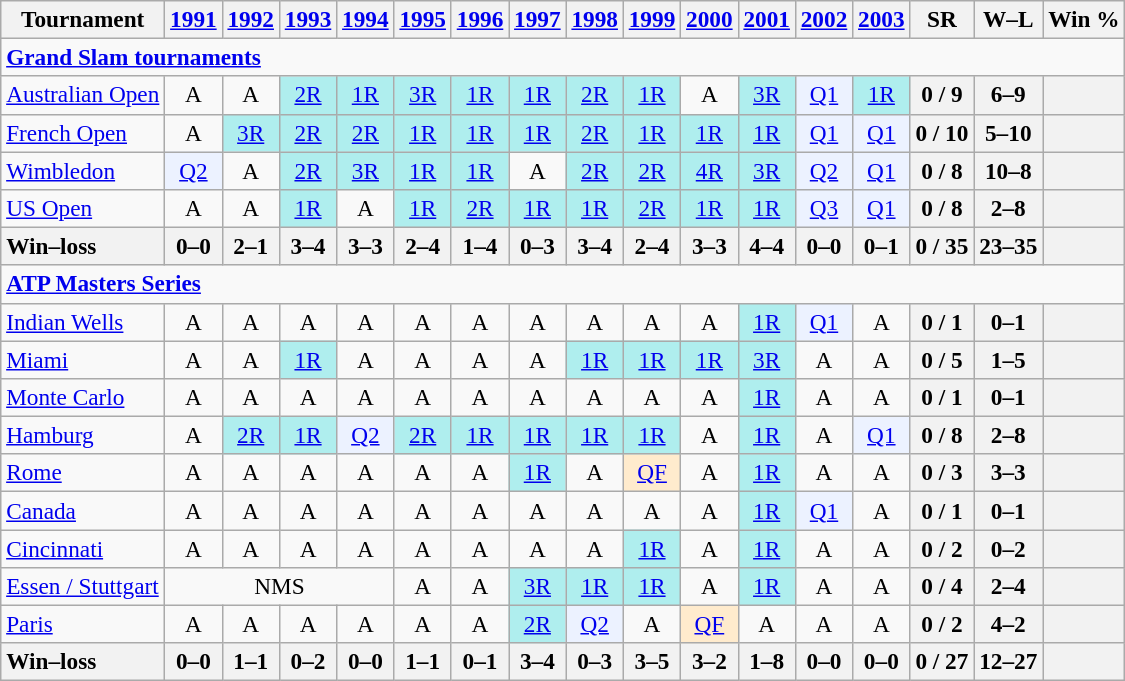<table class=wikitable style=text-align:center;font-size:97%>
<tr>
<th>Tournament</th>
<th><a href='#'>1991</a></th>
<th><a href='#'>1992</a></th>
<th><a href='#'>1993</a></th>
<th><a href='#'>1994</a></th>
<th><a href='#'>1995</a></th>
<th><a href='#'>1996</a></th>
<th><a href='#'>1997</a></th>
<th><a href='#'>1998</a></th>
<th><a href='#'>1999</a></th>
<th><a href='#'>2000</a></th>
<th><a href='#'>2001</a></th>
<th><a href='#'>2002</a></th>
<th><a href='#'>2003</a></th>
<th>SR</th>
<th>W–L</th>
<th>Win %</th>
</tr>
<tr>
<td colspan=23 align=left><strong><a href='#'>Grand Slam tournaments</a></strong></td>
</tr>
<tr>
<td align=left><a href='#'>Australian Open</a></td>
<td>A</td>
<td>A</td>
<td bgcolor=afeeee><a href='#'>2R</a></td>
<td bgcolor=afeeee><a href='#'>1R</a></td>
<td bgcolor=afeeee><a href='#'>3R</a></td>
<td bgcolor=afeeee><a href='#'>1R</a></td>
<td bgcolor=afeeee><a href='#'>1R</a></td>
<td bgcolor=afeeee><a href='#'>2R</a></td>
<td bgcolor=afeeee><a href='#'>1R</a></td>
<td>A</td>
<td bgcolor=afeeee><a href='#'>3R</a></td>
<td bgcolor=ecf2ff><a href='#'>Q1</a></td>
<td bgcolor=afeeee><a href='#'>1R</a></td>
<th>0 / 9</th>
<th>6–9</th>
<th></th>
</tr>
<tr>
<td align=left><a href='#'>French Open</a></td>
<td>A</td>
<td bgcolor=afeeee><a href='#'>3R</a></td>
<td bgcolor=afeeee><a href='#'>2R</a></td>
<td bgcolor=afeeee><a href='#'>2R</a></td>
<td bgcolor=afeeee><a href='#'>1R</a></td>
<td bgcolor=afeeee><a href='#'>1R</a></td>
<td bgcolor=afeeee><a href='#'>1R</a></td>
<td bgcolor=afeeee><a href='#'>2R</a></td>
<td bgcolor=afeeee><a href='#'>1R</a></td>
<td bgcolor=afeeee><a href='#'>1R</a></td>
<td bgcolor=afeeee><a href='#'>1R</a></td>
<td bgcolor=ecf2ff><a href='#'>Q1</a></td>
<td bgcolor=ecf2ff><a href='#'>Q1</a></td>
<th>0 / 10</th>
<th>5–10</th>
<th></th>
</tr>
<tr>
<td align=left><a href='#'>Wimbledon</a></td>
<td bgcolor=ecf2ff><a href='#'>Q2</a></td>
<td>A</td>
<td bgcolor=afeeee><a href='#'>2R</a></td>
<td bgcolor=afeeee><a href='#'>3R</a></td>
<td bgcolor=afeeee><a href='#'>1R</a></td>
<td bgcolor=afeeee><a href='#'>1R</a></td>
<td>A</td>
<td bgcolor=afeeee><a href='#'>2R</a></td>
<td bgcolor=afeeee><a href='#'>2R</a></td>
<td bgcolor=afeeee><a href='#'>4R</a></td>
<td bgcolor=afeeee><a href='#'>3R</a></td>
<td bgcolor=ecf2ff><a href='#'>Q2</a></td>
<td bgcolor=ecf2ff><a href='#'>Q1</a></td>
<th>0 / 8</th>
<th>10–8</th>
<th></th>
</tr>
<tr>
<td align=left><a href='#'>US Open</a></td>
<td>A</td>
<td>A</td>
<td bgcolor=afeeee><a href='#'>1R</a></td>
<td>A</td>
<td bgcolor=afeeee><a href='#'>1R</a></td>
<td bgcolor=afeeee><a href='#'>2R</a></td>
<td bgcolor=afeeee><a href='#'>1R</a></td>
<td bgcolor=afeeee><a href='#'>1R</a></td>
<td bgcolor=afeeee><a href='#'>2R</a></td>
<td bgcolor=afeeee><a href='#'>1R</a></td>
<td bgcolor=afeeee><a href='#'>1R</a></td>
<td bgcolor=ecf2ff><a href='#'>Q3</a></td>
<td bgcolor=ecf2ff><a href='#'>Q1</a></td>
<th>0 / 8</th>
<th>2–8</th>
<th></th>
</tr>
<tr>
<th style=text-align:left>Win–loss</th>
<th>0–0</th>
<th>2–1</th>
<th>3–4</th>
<th>3–3</th>
<th>2–4</th>
<th>1–4</th>
<th>0–3</th>
<th>3–4</th>
<th>2–4</th>
<th>3–3</th>
<th>4–4</th>
<th>0–0</th>
<th>0–1</th>
<th>0 / 35</th>
<th>23–35</th>
<th></th>
</tr>
<tr>
<td colspan=23 align=left><strong><a href='#'>ATP Masters Series</a></strong></td>
</tr>
<tr>
<td align=left><a href='#'>Indian Wells</a></td>
<td>A</td>
<td>A</td>
<td>A</td>
<td>A</td>
<td>A</td>
<td>A</td>
<td>A</td>
<td>A</td>
<td>A</td>
<td>A</td>
<td bgcolor=afeeee><a href='#'>1R</a></td>
<td bgcolor=ecf2ff><a href='#'>Q1</a></td>
<td>A</td>
<th>0 / 1</th>
<th>0–1</th>
<th></th>
</tr>
<tr>
<td align=left><a href='#'>Miami</a></td>
<td>A</td>
<td>A</td>
<td bgcolor=afeeee><a href='#'>1R</a></td>
<td>A</td>
<td>A</td>
<td>A</td>
<td>A</td>
<td bgcolor=afeeee><a href='#'>1R</a></td>
<td bgcolor=afeeee><a href='#'>1R</a></td>
<td bgcolor=afeeee><a href='#'>1R</a></td>
<td bgcolor=afeeee><a href='#'>3R</a></td>
<td>A</td>
<td>A</td>
<th>0 / 5</th>
<th>1–5</th>
<th></th>
</tr>
<tr>
<td align=left><a href='#'>Monte Carlo</a></td>
<td>A</td>
<td>A</td>
<td>A</td>
<td>A</td>
<td>A</td>
<td>A</td>
<td>A</td>
<td>A</td>
<td>A</td>
<td>A</td>
<td bgcolor=afeeee><a href='#'>1R</a></td>
<td>A</td>
<td>A</td>
<th>0 / 1</th>
<th>0–1</th>
<th></th>
</tr>
<tr>
<td align=left><a href='#'>Hamburg</a></td>
<td>A</td>
<td bgcolor=afeeee><a href='#'>2R</a></td>
<td bgcolor=afeeee><a href='#'>1R</a></td>
<td bgcolor=ecf2ff><a href='#'>Q2</a></td>
<td bgcolor=afeeee><a href='#'>2R</a></td>
<td bgcolor=afeeee><a href='#'>1R</a></td>
<td bgcolor=afeeee><a href='#'>1R</a></td>
<td bgcolor=afeeee><a href='#'>1R</a></td>
<td bgcolor=afeeee><a href='#'>1R</a></td>
<td>A</td>
<td bgcolor=afeeee><a href='#'>1R</a></td>
<td>A</td>
<td bgcolor=ecf2ff><a href='#'>Q1</a></td>
<th>0 / 8</th>
<th>2–8</th>
<th></th>
</tr>
<tr>
<td align=left><a href='#'>Rome</a></td>
<td>A</td>
<td>A</td>
<td>A</td>
<td>A</td>
<td>A</td>
<td>A</td>
<td bgcolor=afeeee><a href='#'>1R</a></td>
<td>A</td>
<td bgcolor=ffebcd><a href='#'>QF</a></td>
<td>A</td>
<td bgcolor=afeeee><a href='#'>1R</a></td>
<td>A</td>
<td>A</td>
<th>0 / 3</th>
<th>3–3</th>
<th></th>
</tr>
<tr>
<td align=left><a href='#'>Canada</a></td>
<td>A</td>
<td>A</td>
<td>A</td>
<td>A</td>
<td>A</td>
<td>A</td>
<td>A</td>
<td>A</td>
<td>A</td>
<td>A</td>
<td bgcolor=afeeee><a href='#'>1R</a></td>
<td bgcolor=ecf2ff><a href='#'>Q1</a></td>
<td>A</td>
<th>0 / 1</th>
<th>0–1</th>
<th></th>
</tr>
<tr>
<td align=left><a href='#'>Cincinnati</a></td>
<td>A</td>
<td>A</td>
<td>A</td>
<td>A</td>
<td>A</td>
<td>A</td>
<td>A</td>
<td>A</td>
<td bgcolor=afeeee><a href='#'>1R</a></td>
<td>A</td>
<td bgcolor=afeeee><a href='#'>1R</a></td>
<td>A</td>
<td>A</td>
<th>0 / 2</th>
<th>0–2</th>
<th></th>
</tr>
<tr>
<td align=left><a href='#'>Essen / Stuttgart</a></td>
<td colspan=4>NMS</td>
<td>A</td>
<td>A</td>
<td bgcolor=afeeee><a href='#'>3R</a></td>
<td bgcolor=afeeee><a href='#'>1R</a></td>
<td bgcolor=afeeee><a href='#'>1R</a></td>
<td>A</td>
<td bgcolor=afeeee><a href='#'>1R</a></td>
<td>A</td>
<td>A</td>
<th>0 / 4</th>
<th>2–4</th>
<th></th>
</tr>
<tr>
<td align=left><a href='#'>Paris</a></td>
<td>A</td>
<td>A</td>
<td>A</td>
<td>A</td>
<td>A</td>
<td>A</td>
<td bgcolor=afeeee><a href='#'>2R</a></td>
<td bgcolor=ecf2ff><a href='#'>Q2</a></td>
<td>A</td>
<td bgcolor=ffebcd><a href='#'>QF</a></td>
<td>A</td>
<td>A</td>
<td>A</td>
<th>0 / 2</th>
<th>4–2</th>
<th></th>
</tr>
<tr>
<th style=text-align:left>Win–loss</th>
<th>0–0</th>
<th>1–1</th>
<th>0–2</th>
<th>0–0</th>
<th>1–1</th>
<th>0–1</th>
<th>3–4</th>
<th>0–3</th>
<th>3–5</th>
<th>3–2</th>
<th>1–8</th>
<th>0–0</th>
<th>0–0</th>
<th>0 / 27</th>
<th>12–27</th>
<th></th>
</tr>
</table>
